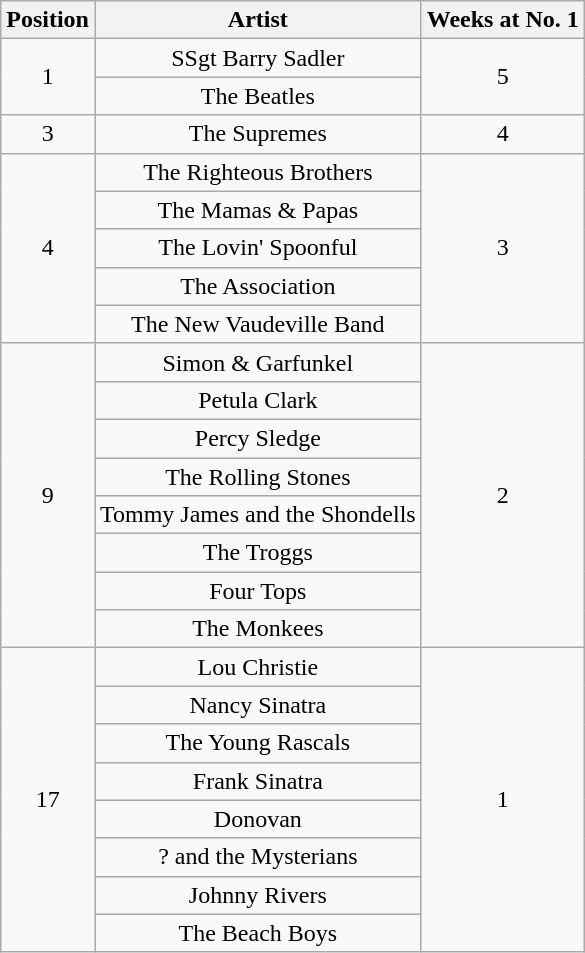<table class="wikitable plainrowheaders" style="text-align:center;">
<tr>
<th>Position</th>
<th>Artist</th>
<th>Weeks at No. 1</th>
</tr>
<tr>
<td rowspan=2>1</td>
<td>SSgt Barry Sadler</td>
<td rowspan=2>5</td>
</tr>
<tr>
<td>The Beatles</td>
</tr>
<tr>
<td>3</td>
<td>The Supremes</td>
<td>4</td>
</tr>
<tr>
<td rowspan=5>4</td>
<td>The Righteous Brothers</td>
<td rowspan=5>3</td>
</tr>
<tr>
<td>The Mamas & Papas</td>
</tr>
<tr>
<td>The Lovin' Spoonful</td>
</tr>
<tr>
<td>The Association</td>
</tr>
<tr>
<td>The New Vaudeville Band</td>
</tr>
<tr>
<td rowspan=8>9</td>
<td>Simon & Garfunkel</td>
<td rowspan=8>2</td>
</tr>
<tr>
<td>Petula Clark</td>
</tr>
<tr>
<td>Percy Sledge</td>
</tr>
<tr>
<td>The Rolling Stones</td>
</tr>
<tr>
<td>Tommy James and the Shondells</td>
</tr>
<tr>
<td>The Troggs</td>
</tr>
<tr>
<td>Four Tops</td>
</tr>
<tr>
<td>The Monkees</td>
</tr>
<tr>
<td rowspan=8>17</td>
<td>Lou Christie</td>
<td rowspan=8>1</td>
</tr>
<tr>
<td>Nancy Sinatra</td>
</tr>
<tr>
<td>The Young Rascals</td>
</tr>
<tr>
<td>Frank Sinatra</td>
</tr>
<tr>
<td>Donovan</td>
</tr>
<tr>
<td>? and the Mysterians</td>
</tr>
<tr>
<td>Johnny Rivers</td>
</tr>
<tr>
<td>The Beach Boys</td>
</tr>
</table>
